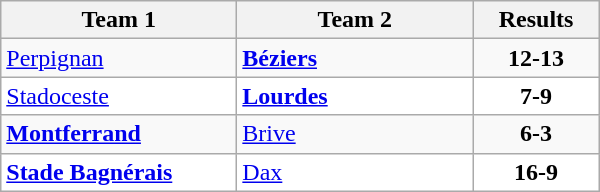<table class="wikitable" width=400>
<tr>
<th>Team 1</th>
<th>Team 2</th>
<th>Results</th>
</tr>
<tr>
<td width=150><a href='#'>Perpignan</a></td>
<td width=150><strong><a href='#'>Béziers</a></strong></td>
<td align="center"><strong>12-13</strong></td>
</tr>
<tr bgcolor="white">
<td><a href='#'>Stadoceste</a></td>
<td><strong><a href='#'>Lourdes</a></strong></td>
<td align="center"><strong>7-9</strong></td>
</tr>
<tr>
<td><strong><a href='#'>Montferrand</a></strong></td>
<td><a href='#'>Brive</a></td>
<td align="center"><strong>6-3</strong></td>
</tr>
<tr bgcolor="white">
<td><strong><a href='#'>Stade Bagnérais</a></strong></td>
<td><a href='#'>Dax</a></td>
<td align="center"><strong>16-9</strong></td>
</tr>
</table>
